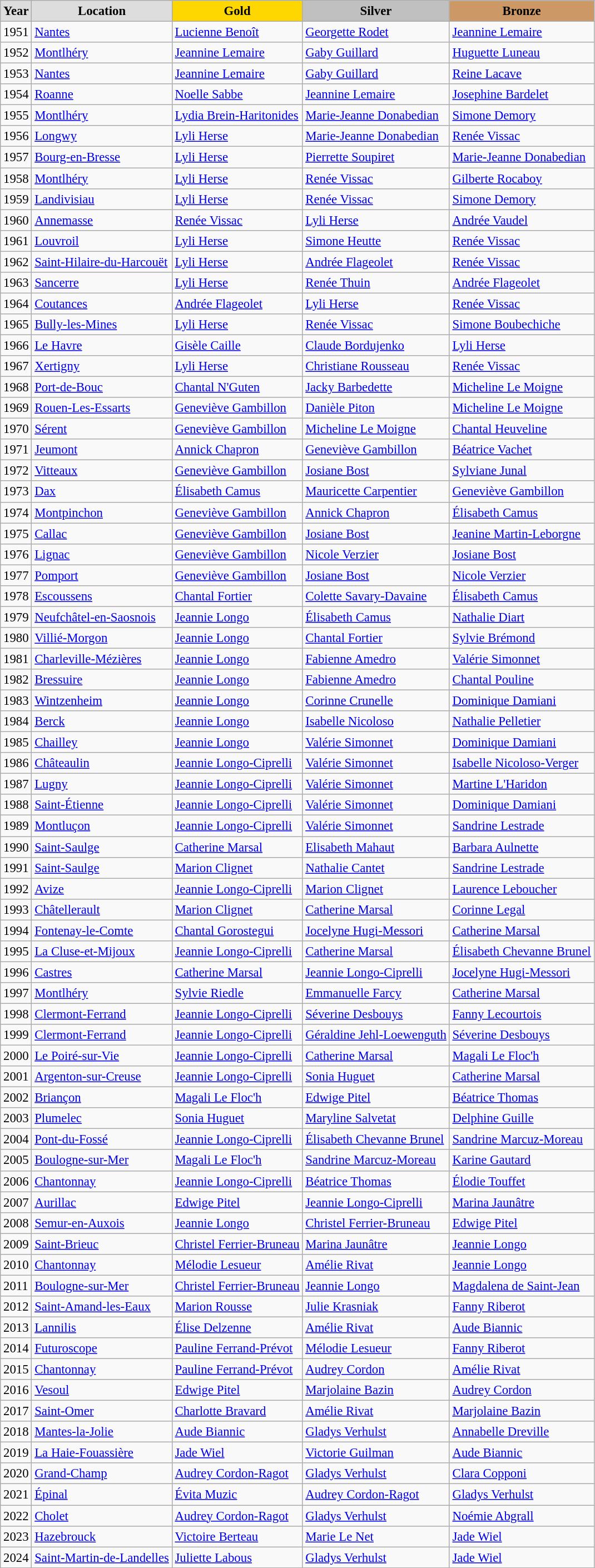<table class="wikitable sortable" style="font-size:95%">
<tr style="text-align:center; background:#e4e4e4; font-weight:bold;">
<td style="background:#ddd; ">Year</td>
<td style="background:#ddd; ">Location</td>
<td style="background:gold; ">Gold</td>
<td style="background:silver; ">Silver</td>
<td style="background:#c96; ">Bronze</td>
</tr>
<tr>
<td>1951</td>
<td><a href='#'>Nantes</a></td>
<td><a href='#'>Lucienne Benoît</a></td>
<td><a href='#'>Georgette Rodet</a></td>
<td><a href='#'>Jeannine Lemaire</a></td>
</tr>
<tr>
<td>1952</td>
<td><a href='#'>Montlhéry</a></td>
<td><a href='#'>Jeannine Lemaire</a></td>
<td><a href='#'>Gaby Guillard</a></td>
<td><a href='#'>Huguette Luneau</a></td>
</tr>
<tr>
<td>1953</td>
<td><a href='#'>Nantes</a></td>
<td><a href='#'>Jeannine Lemaire</a></td>
<td><a href='#'>Gaby Guillard</a></td>
<td><a href='#'>Reine Lacave</a></td>
</tr>
<tr>
<td>1954</td>
<td><a href='#'>Roanne</a></td>
<td><a href='#'>Noelle Sabbe</a></td>
<td><a href='#'>Jeannine Lemaire</a></td>
<td><a href='#'>Josephine Bardelet</a></td>
</tr>
<tr>
<td>1955</td>
<td><a href='#'>Montlhéry</a></td>
<td><a href='#'>Lydia Brein-Haritonides</a></td>
<td><a href='#'>Marie-Jeanne Donabedian</a></td>
<td><a href='#'>Simone Demory</a></td>
</tr>
<tr>
<td>1956</td>
<td><a href='#'>Longwy</a></td>
<td><a href='#'>Lyli Herse</a></td>
<td><a href='#'>Marie-Jeanne Donabedian</a></td>
<td><a href='#'>Renée Vissac</a></td>
</tr>
<tr>
<td>1957</td>
<td><a href='#'>Bourg-en-Bresse</a></td>
<td><a href='#'>Lyli Herse</a></td>
<td><a href='#'>Pierrette Soupiret</a></td>
<td><a href='#'>Marie-Jeanne Donabedian</a></td>
</tr>
<tr>
<td>1958</td>
<td><a href='#'>Montlhéry</a></td>
<td><a href='#'>Lyli Herse</a></td>
<td><a href='#'>Renée Vissac</a></td>
<td><a href='#'>Gilberte Rocaboy</a></td>
</tr>
<tr>
<td>1959</td>
<td><a href='#'>Landivisiau</a></td>
<td><a href='#'>Lyli Herse</a></td>
<td><a href='#'>Renée Vissac</a></td>
<td><a href='#'>Simone Demory</a></td>
</tr>
<tr>
<td>1960</td>
<td><a href='#'>Annemasse</a></td>
<td><a href='#'>Renée Vissac</a></td>
<td><a href='#'>Lyli Herse</a></td>
<td><a href='#'>Andrée Vaudel</a></td>
</tr>
<tr>
<td>1961</td>
<td><a href='#'>Louvroil</a></td>
<td><a href='#'>Lyli Herse</a></td>
<td><a href='#'>Simone Heutte</a></td>
<td><a href='#'>Renée Vissac</a></td>
</tr>
<tr>
<td>1962</td>
<td><a href='#'>Saint-Hilaire-du-Harcouët</a></td>
<td><a href='#'>Lyli Herse</a></td>
<td><a href='#'>Andrée Flageolet</a></td>
<td><a href='#'>Renée Vissac</a></td>
</tr>
<tr>
<td>1963</td>
<td><a href='#'>Sancerre</a></td>
<td><a href='#'>Lyli Herse</a></td>
<td><a href='#'>Renée Thuin</a></td>
<td><a href='#'>Andrée Flageolet</a></td>
</tr>
<tr>
<td>1964</td>
<td><a href='#'>Coutances</a></td>
<td><a href='#'>Andrée Flageolet</a></td>
<td><a href='#'>Lyli Herse</a></td>
<td><a href='#'>Renée Vissac</a></td>
</tr>
<tr>
<td>1965</td>
<td><a href='#'>Bully-les-Mines</a></td>
<td><a href='#'>Lyli Herse</a></td>
<td><a href='#'>Renée Vissac</a></td>
<td><a href='#'>Simone Boubechiche</a></td>
</tr>
<tr>
<td>1966</td>
<td><a href='#'>Le Havre</a></td>
<td><a href='#'>Gisèle Caille</a></td>
<td><a href='#'>Claude Bordujenko</a></td>
<td><a href='#'>Lyli Herse</a></td>
</tr>
<tr>
<td>1967</td>
<td><a href='#'>Xertigny</a></td>
<td><a href='#'>Lyli Herse</a></td>
<td><a href='#'>Christiane Rousseau</a></td>
<td><a href='#'>Renée Vissac</a></td>
</tr>
<tr>
<td>1968</td>
<td><a href='#'>Port-de-Bouc</a></td>
<td><a href='#'>Chantal N'Guten</a></td>
<td><a href='#'>Jacky Barbedette</a></td>
<td><a href='#'>Micheline Le Moigne</a></td>
</tr>
<tr>
<td>1969</td>
<td><a href='#'>Rouen-Les-Essarts</a></td>
<td><a href='#'>Geneviève Gambillon</a></td>
<td><a href='#'>Danièle Piton</a></td>
<td><a href='#'>Micheline Le Moigne</a></td>
</tr>
<tr>
<td>1970</td>
<td><a href='#'>Sérent</a></td>
<td><a href='#'>Geneviève Gambillon</a></td>
<td><a href='#'>Micheline Le Moigne</a></td>
<td><a href='#'>Chantal Heuveline</a></td>
</tr>
<tr>
<td>1971</td>
<td><a href='#'>Jeumont</a></td>
<td><a href='#'>Annick Chapron</a></td>
<td><a href='#'>Geneviève Gambillon</a></td>
<td><a href='#'>Béatrice Vachet</a></td>
</tr>
<tr>
<td>1972</td>
<td><a href='#'>Vitteaux</a></td>
<td><a href='#'>Geneviève Gambillon</a></td>
<td><a href='#'>Josiane Bost</a></td>
<td><a href='#'>Sylviane Junal</a></td>
</tr>
<tr>
<td>1973</td>
<td><a href='#'>Dax</a></td>
<td><a href='#'>Élisabeth Camus</a></td>
<td><a href='#'>Mauricette Carpentier</a></td>
<td><a href='#'>Geneviève Gambillon</a></td>
</tr>
<tr>
<td>1974</td>
<td><a href='#'>Montpinchon</a></td>
<td><a href='#'>Geneviève Gambillon</a></td>
<td><a href='#'>Annick Chapron</a></td>
<td><a href='#'>Élisabeth Camus</a></td>
</tr>
<tr>
<td>1975</td>
<td><a href='#'>Callac</a></td>
<td><a href='#'>Geneviève Gambillon</a></td>
<td><a href='#'>Josiane Bost</a></td>
<td><a href='#'>Jeanine Martin-Leborgne</a></td>
</tr>
<tr>
<td>1976</td>
<td><a href='#'>Lignac</a></td>
<td><a href='#'>Geneviève Gambillon</a></td>
<td><a href='#'>Nicole Verzier</a></td>
<td><a href='#'>Josiane Bost</a></td>
</tr>
<tr>
<td>1977</td>
<td><a href='#'>Pomport</a></td>
<td><a href='#'>Geneviève Gambillon</a></td>
<td><a href='#'>Josiane Bost</a></td>
<td><a href='#'>Nicole Verzier</a></td>
</tr>
<tr>
<td>1978</td>
<td><a href='#'>Escoussens</a></td>
<td><a href='#'>Chantal Fortier</a></td>
<td><a href='#'>Colette Savary-Davaine</a></td>
<td><a href='#'>Élisabeth Camus</a></td>
</tr>
<tr>
<td>1979</td>
<td><a href='#'>Neufchâtel-en-Saosnois</a></td>
<td><a href='#'>Jeannie Longo</a></td>
<td><a href='#'>Élisabeth Camus</a></td>
<td><a href='#'>Nathalie Diart</a></td>
</tr>
<tr>
<td>1980</td>
<td><a href='#'>Villié-Morgon</a></td>
<td><a href='#'>Jeannie Longo</a></td>
<td><a href='#'>Chantal Fortier</a></td>
<td><a href='#'>Sylvie Brémond</a></td>
</tr>
<tr>
<td>1981</td>
<td><a href='#'>Charleville-Mézières</a></td>
<td><a href='#'>Jeannie Longo</a></td>
<td><a href='#'>Fabienne Amedro</a></td>
<td><a href='#'>Valérie Simonnet</a></td>
</tr>
<tr>
<td>1982</td>
<td><a href='#'>Bressuire</a></td>
<td><a href='#'>Jeannie Longo</a></td>
<td><a href='#'>Fabienne Amedro</a></td>
<td><a href='#'>Chantal Pouline</a></td>
</tr>
<tr>
<td>1983</td>
<td><a href='#'>Wintzenheim</a></td>
<td><a href='#'>Jeannie Longo</a></td>
<td><a href='#'>Corinne Crunelle</a></td>
<td><a href='#'>Dominique Damiani</a></td>
</tr>
<tr>
<td>1984</td>
<td><a href='#'>Berck</a></td>
<td><a href='#'>Jeannie Longo</a></td>
<td><a href='#'>Isabelle Nicoloso</a></td>
<td><a href='#'>Nathalie Pelletier</a></td>
</tr>
<tr>
<td>1985</td>
<td><a href='#'>Chailley</a></td>
<td><a href='#'>Jeannie Longo</a></td>
<td><a href='#'>Valérie Simonnet</a></td>
<td><a href='#'>Dominique Damiani</a></td>
</tr>
<tr>
<td>1986</td>
<td><a href='#'>Châteaulin</a></td>
<td><a href='#'>Jeannie Longo-Ciprelli</a></td>
<td><a href='#'>Valérie Simonnet</a></td>
<td><a href='#'>Isabelle Nicoloso-Verger</a></td>
</tr>
<tr>
<td>1987</td>
<td><a href='#'>Lugny</a></td>
<td><a href='#'>Jeannie Longo-Ciprelli</a></td>
<td><a href='#'>Valérie Simonnet</a></td>
<td><a href='#'>Martine L'Haridon</a></td>
</tr>
<tr>
<td>1988</td>
<td><a href='#'>Saint-Étienne</a></td>
<td><a href='#'>Jeannie Longo-Ciprelli</a></td>
<td><a href='#'>Valérie Simonnet</a></td>
<td><a href='#'>Dominique Damiani</a></td>
</tr>
<tr>
<td>1989</td>
<td><a href='#'>Montluçon</a></td>
<td><a href='#'>Jeannie Longo-Ciprelli</a></td>
<td><a href='#'>Valérie Simonnet</a></td>
<td><a href='#'>Sandrine Lestrade</a></td>
</tr>
<tr>
<td>1990</td>
<td><a href='#'>Saint-Saulge</a></td>
<td><a href='#'>Catherine Marsal</a></td>
<td><a href='#'>Elisabeth Mahaut</a></td>
<td><a href='#'>Barbara Aulnette</a></td>
</tr>
<tr>
<td>1991</td>
<td><a href='#'>Saint-Saulge</a></td>
<td><a href='#'>Marion Clignet</a></td>
<td><a href='#'>Nathalie Cantet</a></td>
<td><a href='#'>Sandrine Lestrade</a></td>
</tr>
<tr>
<td>1992</td>
<td><a href='#'>Avize</a></td>
<td><a href='#'>Jeannie Longo-Ciprelli</a></td>
<td><a href='#'>Marion Clignet</a></td>
<td><a href='#'>Laurence Leboucher</a></td>
</tr>
<tr>
<td>1993</td>
<td><a href='#'>Châtellerault</a></td>
<td><a href='#'>Marion Clignet</a></td>
<td><a href='#'>Catherine Marsal</a></td>
<td><a href='#'>Corinne Legal</a></td>
</tr>
<tr>
<td>1994</td>
<td><a href='#'>Fontenay-le-Comte</a></td>
<td><a href='#'>Chantal Gorostegui</a></td>
<td><a href='#'>Jocelyne Hugi-Messori</a></td>
<td><a href='#'>Catherine Marsal</a></td>
</tr>
<tr>
<td>1995</td>
<td><a href='#'>La Cluse-et-Mijoux</a></td>
<td><a href='#'>Jeannie Longo-Ciprelli</a></td>
<td><a href='#'>Catherine Marsal</a></td>
<td><a href='#'>Élisabeth Chevanne Brunel</a></td>
</tr>
<tr>
<td>1996</td>
<td><a href='#'>Castres</a></td>
<td><a href='#'>Catherine Marsal</a></td>
<td><a href='#'>Jeannie Longo-Ciprelli</a></td>
<td><a href='#'>Jocelyne Hugi-Messori</a></td>
</tr>
<tr>
<td>1997</td>
<td><a href='#'>Montlhéry</a></td>
<td><a href='#'>Sylvie Riedle</a></td>
<td><a href='#'>Emmanuelle Farcy</a></td>
<td><a href='#'>Catherine Marsal</a></td>
</tr>
<tr>
<td>1998</td>
<td><a href='#'>Clermont-Ferrand</a></td>
<td><a href='#'>Jeannie Longo-Ciprelli</a></td>
<td><a href='#'>Séverine Desbouys</a></td>
<td><a href='#'>Fanny Lecourtois</a></td>
</tr>
<tr>
<td>1999</td>
<td><a href='#'>Clermont-Ferrand</a></td>
<td><a href='#'>Jeannie Longo-Ciprelli</a></td>
<td><a href='#'>Géraldine Jehl-Loewenguth</a></td>
<td><a href='#'>Séverine Desbouys</a></td>
</tr>
<tr>
<td>2000</td>
<td><a href='#'>Le Poiré-sur-Vie</a></td>
<td><a href='#'>Jeannie Longo-Ciprelli</a></td>
<td><a href='#'>Catherine Marsal</a></td>
<td><a href='#'>Magali Le Floc'h</a></td>
</tr>
<tr>
<td>2001</td>
<td><a href='#'>Argenton-sur-Creuse</a></td>
<td><a href='#'>Jeannie Longo-Ciprelli</a></td>
<td><a href='#'>Sonia Huguet</a></td>
<td><a href='#'>Catherine Marsal</a></td>
</tr>
<tr>
<td>2002</td>
<td><a href='#'>Briançon</a></td>
<td><a href='#'>Magali Le Floc'h</a></td>
<td><a href='#'>Edwige Pitel</a></td>
<td><a href='#'>Béatrice Thomas</a></td>
</tr>
<tr>
<td>2003</td>
<td><a href='#'>Plumelec</a></td>
<td><a href='#'>Sonia Huguet</a></td>
<td><a href='#'>Maryline Salvetat</a></td>
<td><a href='#'>Delphine Guille</a></td>
</tr>
<tr>
<td>2004</td>
<td><a href='#'>Pont-du-Fossé</a></td>
<td><a href='#'>Jeannie Longo-Ciprelli</a></td>
<td><a href='#'>Élisabeth Chevanne Brunel</a></td>
<td><a href='#'>Sandrine Marcuz-Moreau</a></td>
</tr>
<tr>
<td>2005</td>
<td><a href='#'>Boulogne-sur-Mer</a></td>
<td><a href='#'>Magali Le Floc'h</a></td>
<td><a href='#'>Sandrine Marcuz-Moreau</a></td>
<td><a href='#'>Karine Gautard</a></td>
</tr>
<tr>
<td>2006</td>
<td><a href='#'>Chantonnay</a></td>
<td><a href='#'>Jeannie Longo-Ciprelli</a></td>
<td><a href='#'>Béatrice Thomas</a></td>
<td><a href='#'>Élodie Touffet</a></td>
</tr>
<tr>
<td>2007</td>
<td><a href='#'>Aurillac</a></td>
<td><a href='#'>Edwige Pitel</a></td>
<td><a href='#'>Jeannie Longo-Ciprelli</a></td>
<td><a href='#'>Marina Jaunâtre</a></td>
</tr>
<tr>
<td>2008</td>
<td><a href='#'>Semur-en-Auxois</a></td>
<td><a href='#'>Jeannie Longo</a></td>
<td><a href='#'>Christel Ferrier-Bruneau</a></td>
<td><a href='#'>Edwige Pitel</a></td>
</tr>
<tr>
<td>2009</td>
<td><a href='#'>Saint-Brieuc</a></td>
<td><a href='#'>Christel Ferrier-Bruneau</a></td>
<td><a href='#'>Marina Jaunâtre</a></td>
<td><a href='#'>Jeannie Longo</a></td>
</tr>
<tr>
<td>2010</td>
<td><a href='#'>Chantonnay</a></td>
<td><a href='#'>Mélodie Lesueur</a></td>
<td><a href='#'>Amélie Rivat</a></td>
<td><a href='#'>Jeannie Longo</a></td>
</tr>
<tr>
<td>2011</td>
<td><a href='#'>Boulogne-sur-Mer</a></td>
<td><a href='#'>Christel Ferrier-Bruneau</a></td>
<td><a href='#'>Jeannie Longo</a></td>
<td><a href='#'>Magdalena de Saint-Jean</a></td>
</tr>
<tr>
<td>2012</td>
<td><a href='#'>Saint-Amand-les-Eaux</a></td>
<td><a href='#'>Marion Rousse</a></td>
<td><a href='#'>Julie Krasniak</a></td>
<td><a href='#'>Fanny Riberot</a></td>
</tr>
<tr>
<td>2013</td>
<td><a href='#'>Lannilis</a></td>
<td><a href='#'>Élise Delzenne</a></td>
<td><a href='#'>Amélie Rivat</a></td>
<td><a href='#'>Aude Biannic</a></td>
</tr>
<tr>
<td>2014</td>
<td><a href='#'>Futuroscope</a></td>
<td><a href='#'>Pauline Ferrand-Prévot</a></td>
<td><a href='#'>Mélodie Lesueur</a></td>
<td><a href='#'>Fanny Riberot</a></td>
</tr>
<tr>
<td>2015</td>
<td><a href='#'>Chantonnay</a></td>
<td><a href='#'>Pauline Ferrand-Prévot</a></td>
<td><a href='#'>Audrey Cordon</a></td>
<td><a href='#'>Amélie Rivat</a></td>
</tr>
<tr>
<td>2016</td>
<td><a href='#'>Vesoul</a></td>
<td><a href='#'>Edwige Pitel</a></td>
<td><a href='#'>Marjolaine Bazin</a></td>
<td><a href='#'>Audrey Cordon</a></td>
</tr>
<tr>
<td>2017</td>
<td><a href='#'>Saint-Omer</a></td>
<td><a href='#'>Charlotte Bravard</a></td>
<td><a href='#'>Amélie Rivat</a></td>
<td><a href='#'>Marjolaine Bazin</a></td>
</tr>
<tr>
<td>2018</td>
<td><a href='#'>Mantes-la-Jolie</a></td>
<td><a href='#'>Aude Biannic</a></td>
<td><a href='#'>Gladys Verhulst</a></td>
<td><a href='#'>Annabelle Dreville</a></td>
</tr>
<tr>
<td>2019</td>
<td><a href='#'>La Haie-Fouassière</a></td>
<td><a href='#'>Jade Wiel</a></td>
<td><a href='#'>Victorie Guilman</a></td>
<td><a href='#'>Aude Biannic</a></td>
</tr>
<tr>
<td>2020</td>
<td><a href='#'>Grand-Champ</a></td>
<td><a href='#'>Audrey Cordon-Ragot</a></td>
<td><a href='#'>Gladys Verhulst</a></td>
<td><a href='#'>Clara Copponi</a></td>
</tr>
<tr>
<td>2021</td>
<td><a href='#'>Épinal</a></td>
<td><a href='#'>Évita Muzic</a></td>
<td><a href='#'>Audrey Cordon-Ragot</a></td>
<td><a href='#'>Gladys Verhulst</a></td>
</tr>
<tr>
<td>2022</td>
<td><a href='#'>Cholet</a></td>
<td><a href='#'>Audrey Cordon-Ragot</a></td>
<td><a href='#'>Gladys Verhulst</a></td>
<td><a href='#'>Noémie Abgrall</a></td>
</tr>
<tr>
<td>2023</td>
<td><a href='#'>Hazebrouck</a></td>
<td><a href='#'>Victoire Berteau</a></td>
<td><a href='#'>Marie Le Net</a></td>
<td><a href='#'>Jade Wiel</a></td>
</tr>
<tr>
<td>2024</td>
<td><a href='#'>Saint-Martin-de-Landelles</a></td>
<td><a href='#'>Juliette Labous</a></td>
<td><a href='#'>Gladys Verhulst</a></td>
<td><a href='#'>Jade Wiel</a></td>
</tr>
</table>
